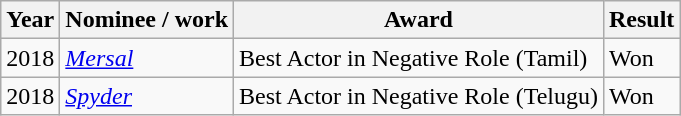<table class="wikitable">
<tr>
<th>Year</th>
<th><strong>Nominee / work</strong></th>
<th>Award</th>
<th><strong>Result</strong></th>
</tr>
<tr>
<td>2018</td>
<td><em><a href='#'>Mersal</a></em></td>
<td>Best Actor in Negative Role (Tamil)</td>
<td>Won</td>
</tr>
<tr>
<td>2018</td>
<td><em><a href='#'>Spyder</a></em></td>
<td>Best Actor in Negative Role (Telugu)</td>
<td>Won</td>
</tr>
</table>
